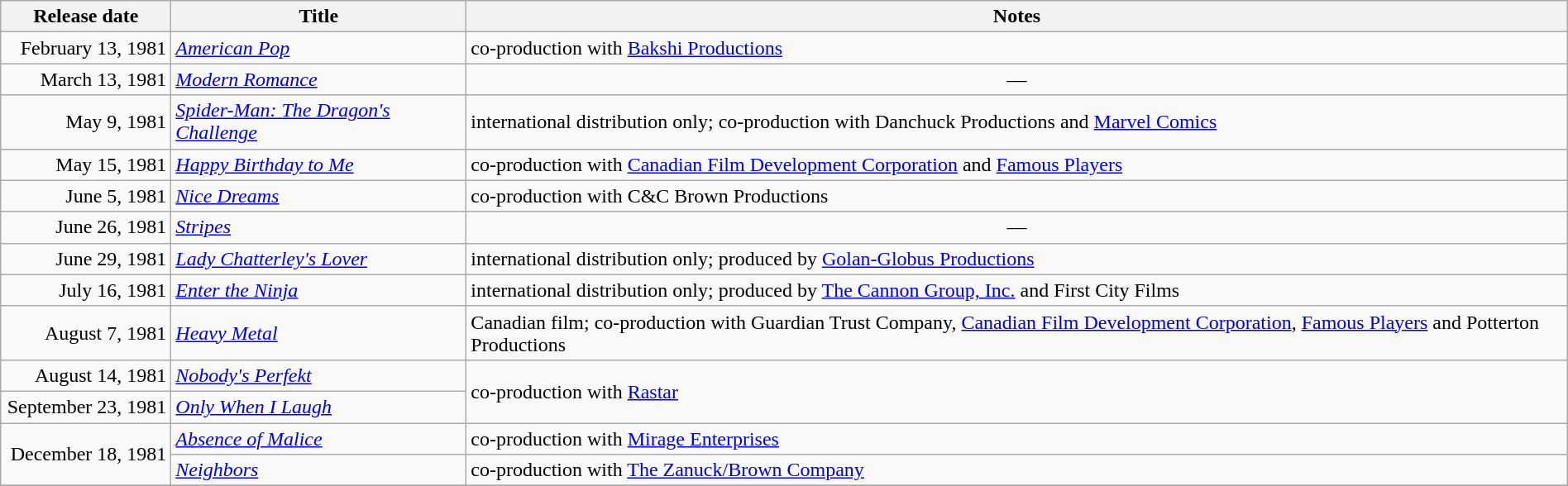<table class="wikitable sortable" style="width:100%;">
<tr>
<th scope="col" style="width:130px;">Release date</th>
<th>Title</th>
<th>Notes</th>
</tr>
<tr>
<td style="text-align:right;">February 13, 1981</td>
<td><em><a href='#'>American Pop</a></em></td>
<td>co-production with <a href='#'>Bakshi Productions</a></td>
</tr>
<tr>
<td style="text-align:right;">March 13, 1981</td>
<td><em><a href='#'>Modern Romance</a></em></td>
<td align="center">—</td>
</tr>
<tr>
<td style="text-align:right;">May 9, 1981</td>
<td><em><a href='#'>Spider-Man: The Dragon's Challenge</a></em></td>
<td>international distribution only; co-production with Danchuck Productions and <a href='#'>Marvel Comics</a></td>
</tr>
<tr>
<td style="text-align:right;">May 15, 1981</td>
<td><em><a href='#'>Happy Birthday to Me</a></em></td>
<td>co-production with <a href='#'>Canadian Film Development Corporation</a> and <a href='#'>Famous Players</a></td>
</tr>
<tr>
<td style="text-align:right;">June 5, 1981</td>
<td><em><a href='#'>Nice Dreams</a></em></td>
<td>co-production with C&C Brown Productions</td>
</tr>
<tr>
<td style="text-align:right;">June 26, 1981</td>
<td><em><a href='#'>Stripes</a></em></td>
<td align="center">—</td>
</tr>
<tr>
<td style="text-align:right;">June 29, 1981</td>
<td><em><a href='#'>Lady Chatterley's Lover</a></em></td>
<td>international distribution only; produced by <a href='#'>Golan-Globus Productions</a></td>
</tr>
<tr>
<td style="text-align:right;">July 16, 1981</td>
<td><em><a href='#'>Enter the Ninja</a></em></td>
<td>international distribution only; produced by <a href='#'>The Cannon Group, Inc.</a> and First City Films</td>
</tr>
<tr>
<td style="text-align:right;">August 7, 1981</td>
<td><em><a href='#'>Heavy Metal</a></em></td>
<td>Canadian film; co-production with Guardian Trust Company, <a href='#'>Canadian Film Development Corporation</a>, <a href='#'>Famous Players</a> and Potterton Productions</td>
</tr>
<tr>
<td style="text-align:right;">August 14, 1981</td>
<td><em><a href='#'>Nobody's Perfekt</a></em></td>
<td rowspan="2">co-production with <a href='#'>Rastar</a></td>
</tr>
<tr>
<td style="text-align:right;">September 23, 1981</td>
<td><em><a href='#'>Only When I Laugh</a></em></td>
</tr>
<tr>
<td style="text-align:right;" rowspan="2">December 18, 1981</td>
<td><em><a href='#'>Absence of Malice</a></em></td>
<td>co-production with <a href='#'>Mirage Enterprises</a></td>
</tr>
<tr>
<td><em><a href='#'>Neighbors</a></em></td>
<td>co-production with <a href='#'>The Zanuck/Brown Company</a></td>
</tr>
<tr>
</tr>
</table>
